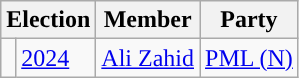<table class="wikitable">
<tr>
<th colspan="2">Election</th>
<th>Member</th>
<th>Party</th>
</tr>
<tr>
<td style="background-color: "></td>
<td><a href='#'>2024</a></td>
<td><a href='#'>Ali Zahid</a></td>
<td><a href='#'>PML (N)</a></td>
</tr>
</table>
